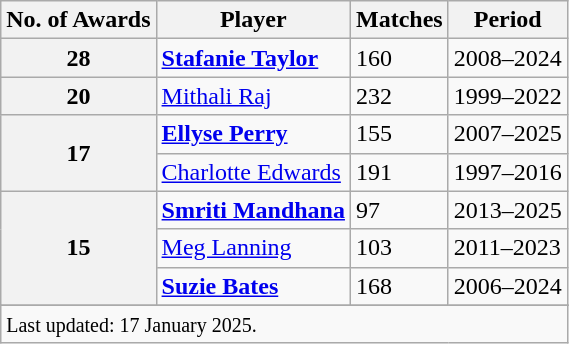<table class="wikitable sortable">
<tr>
<th scope="col">No. of Awards</th>
<th scope="col" class=unsortable>Player</th>
<th scope="col">Matches</th>
<th scope="col" class=unsortable>Period</th>
</tr>
<tr>
<th scope="row">28</th>
<td> <strong><a href='#'>Stafanie Taylor</a></strong></td>
<td>160</td>
<td>2008–2024</td>
</tr>
<tr>
<th scope="row">20</th>
<td> <a href='#'>Mithali Raj</a></td>
<td>232</td>
<td>1999–2022</td>
</tr>
<tr>
<th scope="row" rowspan=2>17</th>
<td> <strong><a href='#'>Ellyse Perry</a></strong></td>
<td>155</td>
<td>2007–2025</td>
</tr>
<tr>
<td> <a href='#'>Charlotte Edwards</a></td>
<td>191</td>
<td>1997–2016</td>
</tr>
<tr>
<th scope="row" rowspan=3>15</th>
<td> <strong><a href='#'>Smriti Mandhana</a></strong></td>
<td>97</td>
<td>2013–2025</td>
</tr>
<tr>
<td> <a href='#'>Meg Lanning</a></td>
<td>103</td>
<td>2011–2023</td>
</tr>
<tr>
<td> <strong><a href='#'>Suzie Bates</a></strong></td>
<td>168</td>
<td>2006–2024</td>
</tr>
<tr>
</tr>
<tr class="sortbottom">
<td colspan="5" scope="row" style="text-align:left;"><small>Last updated: 17 January 2025.</small></td>
</tr>
</table>
